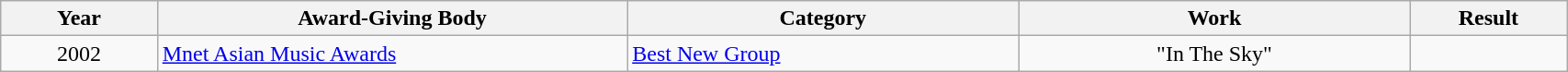<table | width="90%" class="wikitable sortable">
<tr>
<th width="10%">Year</th>
<th width="30%">Award-Giving Body</th>
<th width="25%">Category</th>
<th width="25%">Work</th>
<th width="10%">Result</th>
</tr>
<tr>
<td align="center">2002</td>
<td><a href='#'>Mnet Asian Music Awards</a></td>
<td><a href='#'>Best New Group</a></td>
<td align="center">"In The Sky"</td>
<td></td>
</tr>
</table>
